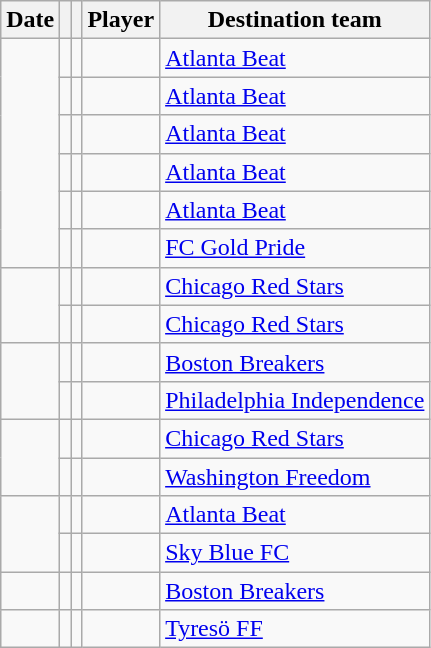<table class="wikitable sortable">
<tr>
<th scope="col">Date</th>
<th scope="col"></th>
<th scope="col"></th>
<th scope="col">Player</th>
<th scope="col">Destination team</th>
</tr>
<tr>
<td rowspan=6></td>
<td></td>
<td></td>
<td></td>
<td><a href='#'>Atlanta Beat</a></td>
</tr>
<tr>
<td></td>
<td></td>
<td></td>
<td><a href='#'>Atlanta Beat</a></td>
</tr>
<tr>
<td></td>
<td></td>
<td></td>
<td><a href='#'>Atlanta Beat</a></td>
</tr>
<tr>
<td></td>
<td></td>
<td></td>
<td><a href='#'>Atlanta Beat</a></td>
</tr>
<tr>
<td></td>
<td></td>
<td></td>
<td><a href='#'>Atlanta Beat</a></td>
</tr>
<tr>
<td></td>
<td></td>
<td></td>
<td><a href='#'>FC Gold Pride</a></td>
</tr>
<tr>
<td rowspan=2></td>
<td></td>
<td></td>
<td></td>
<td><a href='#'>Chicago Red Stars</a></td>
</tr>
<tr>
<td></td>
<td></td>
<td></td>
<td><a href='#'>Chicago Red Stars</a></td>
</tr>
<tr>
<td rowspan=2></td>
<td></td>
<td></td>
<td></td>
<td><a href='#'>Boston Breakers</a></td>
</tr>
<tr>
<td></td>
<td></td>
<td></td>
<td><a href='#'>Philadelphia Independence</a></td>
</tr>
<tr>
<td rowspan=2></td>
<td></td>
<td></td>
<td></td>
<td><a href='#'>Chicago Red Stars</a></td>
</tr>
<tr>
<td></td>
<td></td>
<td></td>
<td><a href='#'>Washington Freedom</a></td>
</tr>
<tr>
<td rowspan=2></td>
<td></td>
<td></td>
<td></td>
<td><a href='#'>Atlanta Beat</a></td>
</tr>
<tr>
<td></td>
<td></td>
<td></td>
<td><a href='#'>Sky Blue FC</a></td>
</tr>
<tr>
<td></td>
<td></td>
<td></td>
<td></td>
<td><a href='#'>Boston Breakers</a></td>
</tr>
<tr>
<td></td>
<td></td>
<td></td>
<td></td>
<td><a href='#'>Tyresö FF</a></td>
</tr>
</table>
